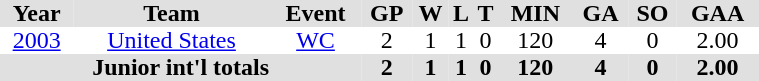<table BORDER="0" CELLPADDING="0" CELLSPACING="0" width="40%">
<tr bgcolor="#e0e0e0">
<th colspan="3" bgcolor="#ffffff"></th>
<th rowspan="99" bgcolor="#ffffff"></th>
</tr>
<tr bgcolor="#e0e0e0" ALIGN="center">
<th>Year</th>
<th>Team</th>
<th>Event</th>
<th>GP</th>
<th>W</th>
<th>L</th>
<th>T</th>
<th>MIN</th>
<th>GA</th>
<th>SO</th>
<th>GAA</th>
</tr>
<tr align="center">
<td><a href='#'>2003</a></td>
<td><a href='#'>United States</a></td>
<td><a href='#'>WC</a></td>
<td>2</td>
<td>1</td>
<td>1</td>
<td>0</td>
<td>120</td>
<td>4</td>
<td>0</td>
<td>2.00</td>
</tr>
<tr ALIGN="center" bgcolor="#e0e0e0">
<th colspan=3>Junior int'l totals</th>
<th>2</th>
<th>1</th>
<th>1</th>
<th>0</th>
<th>120</th>
<th>4</th>
<th>0</th>
<th>2.00</th>
</tr>
</table>
